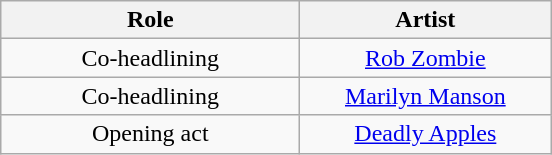<table class="wikitable" style="text-align:center;">
<tr>
<th scope="col" style="width:12em;">Role</th>
<th scope="col" style="width:10em;">Artist</th>
</tr>
<tr>
<td>Co-headlining</td>
<td><a href='#'>Rob Zombie</a></td>
</tr>
<tr>
<td>Co-headlining</td>
<td><a href='#'>Marilyn Manson</a></td>
</tr>
<tr>
<td>Opening act</td>
<td><a href='#'>Deadly Apples</a></td>
</tr>
</table>
